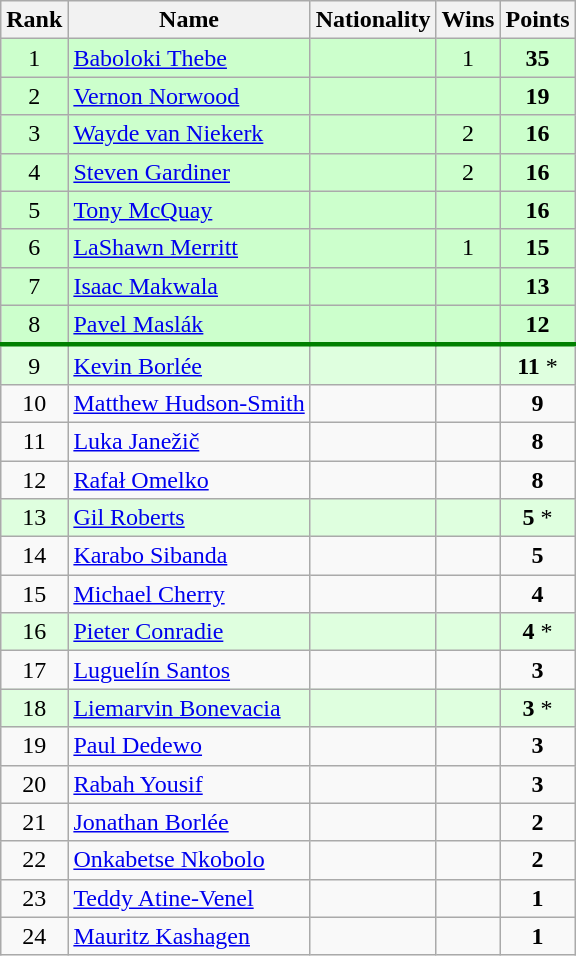<table class="wikitable sortable" style="text-align:center">
<tr>
<th>Rank</th>
<th>Name</th>
<th>Nationality</th>
<th>Wins</th>
<th>Points</th>
</tr>
<tr bgcolor=ccffcc>
<td>1</td>
<td align=left><a href='#'>Baboloki Thebe</a></td>
<td align=left></td>
<td>1</td>
<td><strong>35</strong></td>
</tr>
<tr bgcolor=ccffcc>
<td>2</td>
<td align=left><a href='#'>Vernon Norwood</a></td>
<td align=left></td>
<td></td>
<td><strong>19</strong></td>
</tr>
<tr bgcolor=ccffcc>
<td>3</td>
<td align=left><a href='#'>Wayde van Niekerk</a></td>
<td align=left></td>
<td>2</td>
<td><strong>16</strong></td>
</tr>
<tr bgcolor=ccffcc>
<td>4</td>
<td align=left><a href='#'>Steven Gardiner</a></td>
<td align=left></td>
<td>2</td>
<td><strong>16</strong></td>
</tr>
<tr bgcolor=ccffcc>
<td>5</td>
<td align=left><a href='#'>Tony McQuay</a></td>
<td align=left></td>
<td></td>
<td><strong>16</strong></td>
</tr>
<tr bgcolor=ccffcc>
<td>6</td>
<td align=left><a href='#'>LaShawn Merritt</a></td>
<td align=left></td>
<td>1</td>
<td><strong>15</strong></td>
</tr>
<tr bgcolor=ccffcc>
<td>7</td>
<td align=left><a href='#'>Isaac Makwala</a></td>
<td align=left></td>
<td></td>
<td><strong>13</strong></td>
</tr>
<tr bgcolor=ccffcc>
<td>8</td>
<td align=left><a href='#'>Pavel Maslák</a></td>
<td align=left></td>
<td></td>
<td><strong>12</strong></td>
</tr>
<tr style="border-top:3px solid green;" bgcolor=dfffdf>
<td>9</td>
<td align=left><a href='#'>Kevin Borlée</a></td>
<td align=left></td>
<td></td>
<td><strong>11</strong> *</td>
</tr>
<tr>
<td>10</td>
<td align=left><a href='#'>Matthew Hudson-Smith</a></td>
<td align=left></td>
<td></td>
<td><strong>9</strong></td>
</tr>
<tr>
<td>11</td>
<td align=left><a href='#'>Luka Janežič</a></td>
<td align=left></td>
<td></td>
<td><strong>8</strong></td>
</tr>
<tr>
<td>12</td>
<td align=left><a href='#'>Rafał Omelko</a></td>
<td align=left></td>
<td></td>
<td><strong>8</strong></td>
</tr>
<tr bgcolor=dfffdf>
<td>13</td>
<td align=left><a href='#'>Gil Roberts</a></td>
<td align=left></td>
<td></td>
<td><strong>5</strong> *</td>
</tr>
<tr>
<td>14</td>
<td align=left><a href='#'>Karabo Sibanda</a></td>
<td align=left></td>
<td></td>
<td><strong>5</strong></td>
</tr>
<tr>
<td>15</td>
<td align=left><a href='#'>Michael Cherry</a></td>
<td align=left></td>
<td></td>
<td><strong>4</strong></td>
</tr>
<tr bgcolor=dfffdf>
<td>16</td>
<td align=left><a href='#'>Pieter Conradie</a></td>
<td align=left></td>
<td></td>
<td><strong>4</strong> *</td>
</tr>
<tr>
<td>17</td>
<td align=left><a href='#'>Luguelín Santos</a></td>
<td align=left></td>
<td></td>
<td><strong>3</strong></td>
</tr>
<tr bgcolor=dfffdf>
<td>18</td>
<td align=left><a href='#'>Liemarvin Bonevacia</a></td>
<td align=left></td>
<td></td>
<td><strong>3</strong> *</td>
</tr>
<tr>
<td>19</td>
<td align=left><a href='#'>Paul Dedewo</a></td>
<td align=left></td>
<td></td>
<td><strong>3</strong></td>
</tr>
<tr>
<td>20</td>
<td align=left><a href='#'>Rabah Yousif</a></td>
<td align=left></td>
<td></td>
<td><strong>3</strong></td>
</tr>
<tr>
<td>21</td>
<td align=left><a href='#'>Jonathan Borlée</a></td>
<td align=left></td>
<td></td>
<td><strong>2</strong></td>
</tr>
<tr>
<td>22</td>
<td align=left><a href='#'>Onkabetse Nkobolo</a></td>
<td align=left></td>
<td></td>
<td><strong>2</strong></td>
</tr>
<tr>
<td>23</td>
<td align=left><a href='#'>Teddy Atine-Venel</a></td>
<td align=left></td>
<td></td>
<td><strong>1</strong></td>
</tr>
<tr>
<td>24</td>
<td align=left><a href='#'>Mauritz Kashagen</a></td>
<td align=left></td>
<td></td>
<td><strong>1</strong></td>
</tr>
</table>
